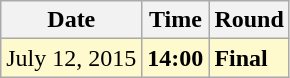<table class="wikitable">
<tr>
<th>Date</th>
<th>Time</th>
<th>Round</th>
</tr>
<tr style=background:lemonchiffon>
<td>July 12, 2015</td>
<td><strong>14:00</strong></td>
<td><strong>Final</strong></td>
</tr>
</table>
